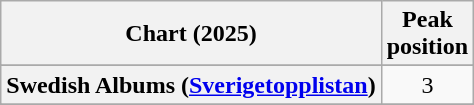<table class="wikitable sortable plainrowheaders" style="text-align:center">
<tr>
<th scope="col">Chart (2025)</th>
<th scope="col">Peak<br>position</th>
</tr>
<tr>
</tr>
<tr>
</tr>
<tr>
</tr>
<tr>
</tr>
<tr>
</tr>
<tr>
<th scope="row">Swedish Albums (<a href='#'>Sverigetopplistan</a>)</th>
<td>3</td>
</tr>
<tr>
</tr>
<tr>
</tr>
<tr>
</tr>
<tr>
</tr>
</table>
